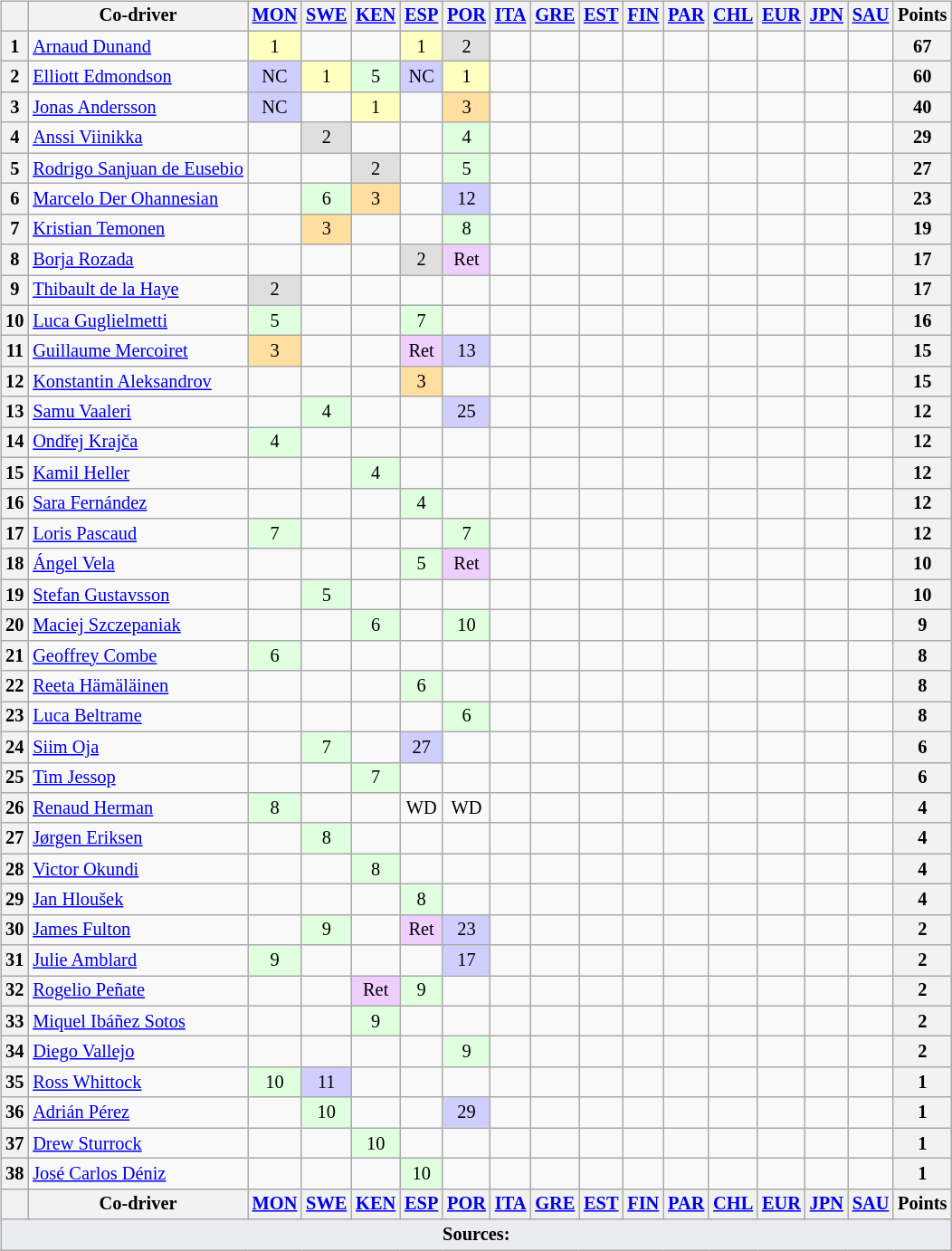<table>
<tr>
<td valign="top"><br><table class="wikitable" style="font-size: 85%; text-align: center">
<tr valign="top">
<th valign="middle"></th>
<th valign="middle">Co-driver</th>
<th><a href='#'>MON</a><br></th>
<th><a href='#'>SWE</a><br></th>
<th><a href='#'>KEN</a><br></th>
<th><a href='#'>ESP</a><br></th>
<th><a href='#'>POR</a><br></th>
<th><a href='#'>ITA</a><br></th>
<th><a href='#'>GRE</a><br></th>
<th><a href='#'>EST</a><br></th>
<th><a href='#'>FIN</a><br></th>
<th><a href='#'>PAR</a><br></th>
<th><a href='#'>CHL</a><br></th>
<th><a href='#'>EUR</a><br></th>
<th><a href='#'>JPN</a><br></th>
<th><a href='#'>SAU</a><br></th>
<th valign="middle">Points</th>
</tr>
<tr>
<th>1</th>
<td align="left" nowrap=""> <a href='#'>Arnaud Dunand</a></td>
<td style="background:#ffffbf">1</td>
<td></td>
<td></td>
<td style="background:#ffffbf">1</td>
<td style="background:#dfdfdf">2</td>
<td></td>
<td></td>
<td></td>
<td></td>
<td></td>
<td></td>
<td></td>
<td></td>
<td></td>
<th>67</th>
</tr>
<tr>
<th>2</th>
<td align="left" nowrap=""> <a href='#'>Elliott Edmondson</a></td>
<td style="background:#cfcfff">NC</td>
<td style="background:#ffffbf">1</td>
<td style="background:#dfffdf">5</td>
<td style="background:#cfcfff">NC</td>
<td style="background:#ffffbf">1</td>
<td></td>
<td></td>
<td></td>
<td></td>
<td></td>
<td></td>
<td></td>
<td></td>
<td></td>
<th>60</th>
</tr>
<tr>
<th>3</th>
<td align="left" nowrap=""> <a href='#'>Jonas Andersson</a></td>
<td style="background:#cfcfff">NC</td>
<td></td>
<td style="background:#ffffbf">1</td>
<td></td>
<td style="background:#ffdf9f">3</td>
<td></td>
<td></td>
<td></td>
<td></td>
<td></td>
<td></td>
<td></td>
<td></td>
<td></td>
<th>40</th>
</tr>
<tr>
<th>4</th>
<td align="left" nowrap=""> <a href='#'>Anssi Viinikka</a></td>
<td></td>
<td style="background:#dfdfdf">2</td>
<td></td>
<td></td>
<td style="background:#dfffdf">4</td>
<td></td>
<td></td>
<td></td>
<td></td>
<td></td>
<td></td>
<td></td>
<td></td>
<td></td>
<th>29</th>
</tr>
<tr>
<th>5</th>
<td align="left" nowrap=""> <a href='#'>Rodrigo Sanjuan de Eusebio</a></td>
<td></td>
<td></td>
<td style="background:#dfdfdf">2</td>
<td></td>
<td style="background:#dfffdf">5</td>
<td></td>
<td></td>
<td></td>
<td></td>
<td></td>
<td></td>
<td></td>
<td></td>
<td></td>
<th>27</th>
</tr>
<tr>
<th>6</th>
<td align="left" nowrap=""> <a href='#'>Marcelo Der Ohannesian</a></td>
<td></td>
<td style="background:#dfffdf">6</td>
<td style="background:#ffdf9f">3</td>
<td></td>
<td style="background:#cfcfff">12</td>
<td></td>
<td></td>
<td></td>
<td></td>
<td></td>
<td></td>
<td></td>
<td></td>
<td></td>
<th>23</th>
</tr>
<tr>
<th>7</th>
<td align="left" nowrap=""> <a href='#'>Kristian Temonen</a></td>
<td></td>
<td style="background:#ffdf9f">3</td>
<td></td>
<td></td>
<td style="background:#dfffdf">8</td>
<td></td>
<td></td>
<td></td>
<td></td>
<td></td>
<td></td>
<td></td>
<td></td>
<td></td>
<th>19</th>
</tr>
<tr>
<th>8</th>
<td align="left" nowrap=""> <a href='#'>Borja Rozada</a></td>
<td></td>
<td></td>
<td></td>
<td style="background:#dfdfdf">2</td>
<td style="background:#efcfff">Ret</td>
<td></td>
<td></td>
<td></td>
<td></td>
<td></td>
<td></td>
<td></td>
<td></td>
<td></td>
<th>17</th>
</tr>
<tr>
<th>9</th>
<td align="left" nowrap=""> <a href='#'>Thibault de la Haye</a></td>
<td style="background:#dfdfdf">2</td>
<td></td>
<td></td>
<td></td>
<td></td>
<td></td>
<td></td>
<td></td>
<td></td>
<td></td>
<td></td>
<td></td>
<td></td>
<td></td>
<th>17</th>
</tr>
<tr>
<th>10</th>
<td align="left" nowrap=""> <a href='#'>Luca Guglielmetti</a></td>
<td style="background:#dfffdf">5</td>
<td></td>
<td></td>
<td style="background:#dfffdf">7</td>
<td></td>
<td></td>
<td></td>
<td></td>
<td></td>
<td></td>
<td></td>
<td></td>
<td></td>
<td></td>
<th>16</th>
</tr>
<tr>
<th>11</th>
<td align="left" nowrap=""> <a href='#'>Guillaume Mercoiret</a></td>
<td style="background:#ffdf9f">3</td>
<td></td>
<td></td>
<td style="background:#efcfff">Ret</td>
<td style="background:#cfcfff">13</td>
<td></td>
<td></td>
<td></td>
<td></td>
<td></td>
<td></td>
<td></td>
<td></td>
<td></td>
<th>15</th>
</tr>
<tr>
<th>12</th>
<td align="left" nowrap=""> <a href='#'>Konstantin Aleksandrov</a></td>
<td></td>
<td></td>
<td></td>
<td style="background:#ffdf9f">3</td>
<td></td>
<td></td>
<td></td>
<td></td>
<td></td>
<td></td>
<td></td>
<td></td>
<td></td>
<td></td>
<th>15</th>
</tr>
<tr>
<th>13</th>
<td align="left" nowrap=""> <a href='#'>Samu Vaaleri</a></td>
<td></td>
<td style="background:#dfffdf">4</td>
<td></td>
<td></td>
<td style="background:#cfcfff">25</td>
<td></td>
<td></td>
<td></td>
<td></td>
<td></td>
<td></td>
<td></td>
<td></td>
<td></td>
<th>12</th>
</tr>
<tr>
<th>14</th>
<td align="left" nowrap=""> <a href='#'>Ondřej Krajča</a></td>
<td style="background:#dfffdf">4</td>
<td></td>
<td></td>
<td></td>
<td></td>
<td></td>
<td></td>
<td></td>
<td></td>
<td></td>
<td></td>
<td></td>
<td></td>
<td></td>
<th>12</th>
</tr>
<tr>
<th>15</th>
<td align="left" nowrap=""> <a href='#'>Kamil Heller</a></td>
<td></td>
<td></td>
<td style="background:#dfffdf">4</td>
<td></td>
<td></td>
<td></td>
<td></td>
<td></td>
<td></td>
<td></td>
<td></td>
<td></td>
<td></td>
<td></td>
<th>12</th>
</tr>
<tr>
<th>16</th>
<td align="left" nowrap=""> <a href='#'>Sara Fernández</a></td>
<td></td>
<td></td>
<td></td>
<td style="background:#dfffdf">4</td>
<td></td>
<td></td>
<td></td>
<td></td>
<td></td>
<td></td>
<td></td>
<td></td>
<td></td>
<td></td>
<th>12</th>
</tr>
<tr>
<th>17</th>
<td align="left" nowrap=""> <a href='#'>Loris Pascaud</a></td>
<td style="background:#dfffdf">7</td>
<td></td>
<td></td>
<td></td>
<td style="background:#dfffdf">7</td>
<td></td>
<td></td>
<td></td>
<td></td>
<td></td>
<td></td>
<td></td>
<td></td>
<td></td>
<th>12</th>
</tr>
<tr>
<th>18</th>
<td align="left" nowrap=""> <a href='#'>Ángel Vela</a></td>
<td></td>
<td></td>
<td></td>
<td style="background:#dfffdf">5</td>
<td style="background:#efcfff">Ret</td>
<td></td>
<td></td>
<td></td>
<td></td>
<td></td>
<td></td>
<td></td>
<td></td>
<td></td>
<th>10</th>
</tr>
<tr>
<th>19</th>
<td align="left" nowrap=""> <a href='#'>Stefan Gustavsson</a></td>
<td></td>
<td style="background:#dfffdf">5</td>
<td></td>
<td></td>
<td></td>
<td></td>
<td></td>
<td></td>
<td></td>
<td></td>
<td></td>
<td></td>
<td></td>
<td></td>
<th>10</th>
</tr>
<tr>
<th>20</th>
<td align="left" nowrap=""> <a href='#'>Maciej Szczepaniak</a></td>
<td></td>
<td></td>
<td style="background:#dfffdf">6</td>
<td></td>
<td style="background:#dfffdf">10</td>
<td></td>
<td></td>
<td></td>
<td></td>
<td></td>
<td></td>
<td></td>
<td></td>
<td></td>
<th>9</th>
</tr>
<tr>
<th>21</th>
<td align="left" nowrap=""> <a href='#'>Geoffrey Combe</a></td>
<td style="background:#dfffdf">6</td>
<td></td>
<td></td>
<td></td>
<td></td>
<td></td>
<td></td>
<td></td>
<td></td>
<td></td>
<td></td>
<td></td>
<td></td>
<td></td>
<th>8</th>
</tr>
<tr>
<th>22</th>
<td align="left" nowrap=""> <a href='#'>Reeta Hämäläinen</a></td>
<td></td>
<td></td>
<td></td>
<td style="background:#dfffdf">6</td>
<td></td>
<td></td>
<td></td>
<td></td>
<td></td>
<td></td>
<td></td>
<td></td>
<td></td>
<td></td>
<th>8</th>
</tr>
<tr>
<th>23</th>
<td align="left" nowrap=""> <a href='#'>Luca Beltrame</a></td>
<td></td>
<td></td>
<td></td>
<td></td>
<td style="background:#dfffdf">6</td>
<td></td>
<td></td>
<td></td>
<td></td>
<td></td>
<td></td>
<td></td>
<td></td>
<td></td>
<th>8</th>
</tr>
<tr>
<th>24</th>
<td align="left" nowrap=""> <a href='#'>Siim Oja</a></td>
<td></td>
<td style="background:#dfffdf">7</td>
<td></td>
<td style="background:#cfcfff">27</td>
<td></td>
<td></td>
<td></td>
<td></td>
<td></td>
<td></td>
<td></td>
<td></td>
<td></td>
<td></td>
<th>6</th>
</tr>
<tr>
<th>25</th>
<td align="left" nowrap=""> <a href='#'>Tim Jessop</a></td>
<td></td>
<td></td>
<td style="background:#dfffdf">7</td>
<td></td>
<td></td>
<td></td>
<td></td>
<td></td>
<td></td>
<td></td>
<td></td>
<td></td>
<td></td>
<td></td>
<th>6</th>
</tr>
<tr>
<th>26</th>
<td align="left" nowrap=""> <a href='#'>Renaud Herman</a></td>
<td style="background:#dfffdf">8</td>
<td></td>
<td></td>
<td>WD</td>
<td>WD</td>
<td></td>
<td></td>
<td></td>
<td></td>
<td></td>
<td></td>
<td></td>
<td></td>
<td></td>
<th>4</th>
</tr>
<tr>
<th>27</th>
<td align="left" nowrap=""> <a href='#'>Jørgen Eriksen</a></td>
<td></td>
<td style="background:#dfffdf">8</td>
<td></td>
<td></td>
<td></td>
<td></td>
<td></td>
<td></td>
<td></td>
<td></td>
<td></td>
<td></td>
<td></td>
<td></td>
<th>4</th>
</tr>
<tr>
<th>28</th>
<td align="left" nowrap=""> <a href='#'>Victor Okundi</a></td>
<td></td>
<td></td>
<td style="background:#dfffdf">8</td>
<td></td>
<td></td>
<td></td>
<td></td>
<td></td>
<td></td>
<td></td>
<td></td>
<td></td>
<td></td>
<td></td>
<th>4</th>
</tr>
<tr>
<th>29</th>
<td align="left" nowrap=""> <a href='#'>Jan Hloušek</a></td>
<td></td>
<td></td>
<td></td>
<td style="background:#dfffdf">8</td>
<td></td>
<td></td>
<td></td>
<td></td>
<td></td>
<td></td>
<td></td>
<td></td>
<td></td>
<td></td>
<th>4</th>
</tr>
<tr>
<th>30</th>
<td align="left" nowrap=""> <a href='#'>James Fulton</a></td>
<td></td>
<td style="background:#dfffdf">9</td>
<td></td>
<td style="background:#efcfff">Ret</td>
<td style="background:#cfcfff">23</td>
<td></td>
<td></td>
<td></td>
<td></td>
<td></td>
<td></td>
<td></td>
<td></td>
<td></td>
<th>2</th>
</tr>
<tr>
<th>31</th>
<td align="left" nowrap=""> <a href='#'>Julie Amblard</a></td>
<td style="background:#dfffdf">9</td>
<td></td>
<td></td>
<td></td>
<td style="background:#cfcfff">17</td>
<td></td>
<td></td>
<td></td>
<td></td>
<td></td>
<td></td>
<td></td>
<td></td>
<td></td>
<th>2</th>
</tr>
<tr>
<th>32</th>
<td align="left" nowrap=""> <a href='#'>Rogelio Peñate</a></td>
<td></td>
<td></td>
<td style="background:#efcfff">Ret</td>
<td style="background:#dfffdf">9</td>
<td></td>
<td></td>
<td></td>
<td></td>
<td></td>
<td></td>
<td></td>
<td></td>
<td></td>
<td></td>
<th>2</th>
</tr>
<tr>
<th>33</th>
<td align="left" nowrap=""> <a href='#'>Miquel Ibáñez Sotos</a></td>
<td></td>
<td></td>
<td style="background:#dfffdf">9</td>
<td></td>
<td></td>
<td></td>
<td></td>
<td></td>
<td></td>
<td></td>
<td></td>
<td></td>
<td></td>
<td></td>
<th>2</th>
</tr>
<tr>
<th>34</th>
<td align="left" nowrap=""> <a href='#'>Diego Vallejo</a></td>
<td></td>
<td></td>
<td></td>
<td></td>
<td style="background:#dfffdf">9</td>
<td></td>
<td></td>
<td></td>
<td></td>
<td></td>
<td></td>
<td></td>
<td></td>
<td></td>
<th>2</th>
</tr>
<tr>
<th>35</th>
<td align="left" nowrap=""> <a href='#'>Ross Whittock</a></td>
<td style="background:#dfffdf">10</td>
<td style="background:#cfcfff">11</td>
<td></td>
<td></td>
<td></td>
<td></td>
<td></td>
<td></td>
<td></td>
<td></td>
<td></td>
<td></td>
<td></td>
<td></td>
<th>1</th>
</tr>
<tr>
<th>36</th>
<td align="left" nowrap=""> <a href='#'>Adrián Pérez</a></td>
<td></td>
<td style="background:#dfffdf">10</td>
<td></td>
<td></td>
<td style="background:#cfcfff">29</td>
<td></td>
<td></td>
<td></td>
<td></td>
<td></td>
<td></td>
<td></td>
<td></td>
<td></td>
<th>1</th>
</tr>
<tr>
<th>37</th>
<td align="left" nowrap=""> <a href='#'>Drew Sturrock</a></td>
<td></td>
<td></td>
<td style="background:#dfffdf">10</td>
<td></td>
<td></td>
<td></td>
<td></td>
<td></td>
<td></td>
<td></td>
<td></td>
<td></td>
<td></td>
<td></td>
<th>1</th>
</tr>
<tr>
<th>38</th>
<td align="left" nowrap=""> <a href='#'>José Carlos Déniz</a></td>
<td></td>
<td></td>
<td></td>
<td style="background:#dfffdf">10</td>
<td></td>
<td></td>
<td></td>
<td></td>
<td></td>
<td></td>
<td></td>
<td></td>
<td></td>
<td></td>
<th>1</th>
</tr>
<tr>
<th valign="middle"></th>
<th valign="middle">Co-driver</th>
<th><a href='#'>MON</a><br></th>
<th><a href='#'>SWE</a><br></th>
<th><a href='#'>KEN</a><br></th>
<th><a href='#'>ESP</a><br></th>
<th><a href='#'>POR</a><br></th>
<th><a href='#'>ITA</a><br></th>
<th><a href='#'>GRE</a><br></th>
<th><a href='#'>EST</a><br></th>
<th><a href='#'>FIN</a><br></th>
<th><a href='#'>PAR</a><br></th>
<th><a href='#'>CHL</a><br></th>
<th><a href='#'>EUR</a><br></th>
<th><a href='#'>JPN</a><br></th>
<th><a href='#'>SAU</a><br></th>
<th valign="middle">Points</th>
</tr>
<tr>
<td colspan="17" style="background-color:#EAECF0;text-align:center"><strong>Sources:</strong></td>
</tr>
</table>
</td>
<td valign="top"><br></td>
</tr>
</table>
